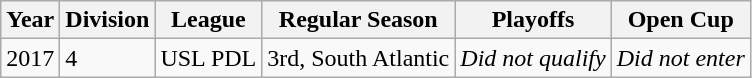<table class="wikitable">
<tr>
<th>Year</th>
<th>Division</th>
<th>League</th>
<th>Regular Season</th>
<th>Playoffs</th>
<th>Open Cup</th>
</tr>
<tr>
<td>2017</td>
<td>4</td>
<td>USL PDL</td>
<td>3rd, South Atlantic</td>
<td><em>Did not qualify</em></td>
<td><em>Did not enter</em></td>
</tr>
</table>
